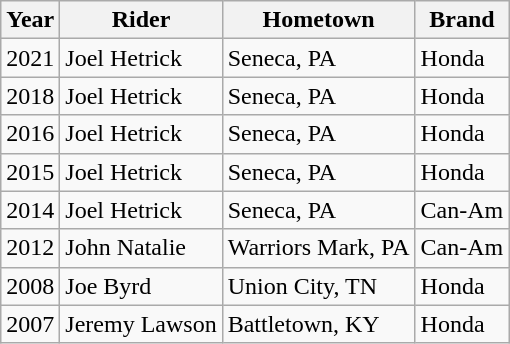<table class="wikitable">
<tr>
<th>Year</th>
<th>Rider</th>
<th>Hometown</th>
<th>Brand</th>
</tr>
<tr>
<td>2021</td>
<td>Joel Hetrick</td>
<td>Seneca, PA</td>
<td>Honda</td>
</tr>
<tr>
<td>2018</td>
<td>Joel Hetrick</td>
<td>Seneca, PA</td>
<td>Honda</td>
</tr>
<tr>
<td>2016</td>
<td>Joel Hetrick</td>
<td>Seneca, PA</td>
<td>Honda</td>
</tr>
<tr>
<td>2015</td>
<td>Joel Hetrick</td>
<td>Seneca, PA</td>
<td>Honda</td>
</tr>
<tr>
<td>2014</td>
<td>Joel Hetrick</td>
<td>Seneca, PA</td>
<td>Can-Am</td>
</tr>
<tr>
<td>2012</td>
<td>John Natalie</td>
<td>Warriors Mark, PA</td>
<td>Can-Am</td>
</tr>
<tr>
<td>2008</td>
<td>Joe Byrd</td>
<td>Union City, TN</td>
<td>Honda</td>
</tr>
<tr>
<td>2007</td>
<td>Jeremy Lawson</td>
<td>Battletown, KY</td>
<td>Honda</td>
</tr>
</table>
